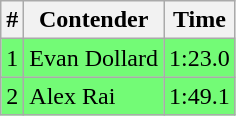<table class="wikitable">
<tr>
<th>#</th>
<th>Contender</th>
<th>Time</th>
</tr>
<tr>
<td style="background:#73fb76;">1</td>
<td style="background:#73fb76;">Evan Dollard</td>
<td style="background:#73fb76;">1:23.0</td>
</tr>
<tr>
<td style="background:#73fb76;">2</td>
<td style="background:#73fb76;">Alex Rai</td>
<td style="background:#73fb76;">1:49.1</td>
</tr>
</table>
